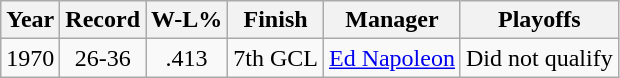<table class="wikitable">
<tr>
<th>Year</th>
<th>Record</th>
<th>W-L%</th>
<th>Finish</th>
<th>Manager</th>
<th>Playoffs</th>
</tr>
<tr align=center>
<td>1970</td>
<td>26-36</td>
<td>.413</td>
<td>7th GCL</td>
<td><a href='#'>Ed Napoleon</a></td>
<td>Did not qualify</td>
</tr>
</table>
